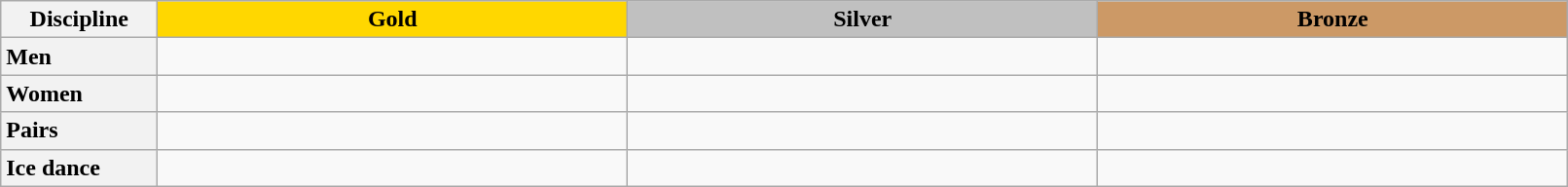<table class="wikitable unsortable" style="text-align:left; width:85%">
<tr>
<th scope="col" style="text-align:center; width:10%">Discipline</th>
<td scope="col" style="text-align:center; width:30%; background:gold"><strong>Gold</strong></td>
<td scope="col" style="text-align:center; width:30%; background:silver"><strong>Silver</strong></td>
<td scope="col" style="text-align:center; width:30%; background:#c96"><strong>Bronze</strong></td>
</tr>
<tr>
<th scope="row" style="text-align:left">Men</th>
<td></td>
<td></td>
<td></td>
</tr>
<tr>
<th scope="row" style="text-align:left">Women</th>
<td></td>
<td></td>
<td></td>
</tr>
<tr>
<th scope="row" style="text-align:left">Pairs</th>
<td></td>
<td></td>
<td></td>
</tr>
<tr>
<th scope="row" style="text-align:left">Ice dance</th>
<td></td>
<td></td>
<td></td>
</tr>
</table>
